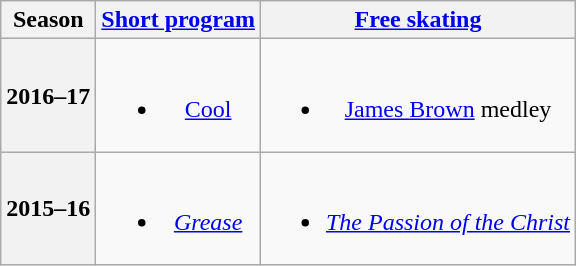<table class=wikitable style=text-align:center>
<tr>
<th>Season</th>
<th><a href='#'>Short program</a></th>
<th><a href='#'>Free skating</a></th>
</tr>
<tr>
<th>2016–17<br></th>
<td><br><ul><li><a href='#'>Cool</a><br></li></ul></td>
<td><br><ul><li><a href='#'>James Brown</a> medley<br></li></ul></td>
</tr>
<tr>
<th>2015–16<br></th>
<td><br><ul><li><em><a href='#'>Grease</a></em><br></li></ul></td>
<td><br><ul><li><em><a href='#'>The Passion of the Christ</a></em><br></li></ul></td>
</tr>
</table>
